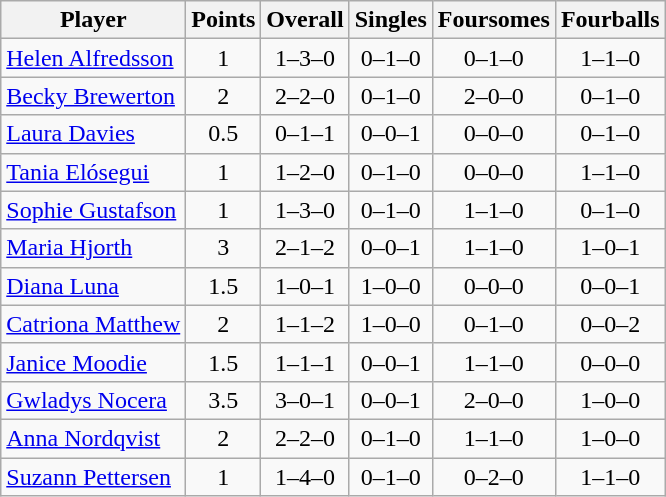<table class="wikitable sortable" style="text-align:center">
<tr>
<th>Player</th>
<th>Points</th>
<th>Overall</th>
<th>Singles</th>
<th>Foursomes</th>
<th>Fourballs</th>
</tr>
<tr>
<td align=left><a href='#'>Helen Alfredsson</a></td>
<td>1</td>
<td>1–3–0</td>
<td>0–1–0</td>
<td>0–1–0</td>
<td>1–1–0</td>
</tr>
<tr>
<td align=left><a href='#'>Becky Brewerton</a></td>
<td>2</td>
<td>2–2–0</td>
<td>0–1–0</td>
<td>2–0–0</td>
<td>0–1–0</td>
</tr>
<tr>
<td align=left><a href='#'>Laura Davies</a></td>
<td>0.5</td>
<td>0–1–1</td>
<td>0–0–1</td>
<td>0–0–0</td>
<td>0–1–0</td>
</tr>
<tr>
<td align=left><a href='#'>Tania Elósegui</a></td>
<td>1</td>
<td>1–2–0</td>
<td>0–1–0</td>
<td>0–0–0</td>
<td>1–1–0</td>
</tr>
<tr>
<td align=left><a href='#'>Sophie Gustafson</a></td>
<td>1</td>
<td>1–3–0</td>
<td>0–1–0</td>
<td>1–1–0</td>
<td>0–1–0</td>
</tr>
<tr>
<td align=left><a href='#'>Maria Hjorth</a></td>
<td>3</td>
<td>2–1–2</td>
<td>0–0–1</td>
<td>1–1–0</td>
<td>1–0–1</td>
</tr>
<tr>
<td align=left><a href='#'>Diana Luna</a></td>
<td>1.5</td>
<td>1–0–1</td>
<td>1–0–0</td>
<td>0–0–0</td>
<td>0–0–1</td>
</tr>
<tr>
<td align=left><a href='#'>Catriona Matthew</a></td>
<td>2</td>
<td>1–1–2</td>
<td>1–0–0</td>
<td>0–1–0</td>
<td>0–0–2</td>
</tr>
<tr>
<td align=left><a href='#'>Janice Moodie</a></td>
<td>1.5</td>
<td>1–1–1</td>
<td>0–0–1</td>
<td>1–1–0</td>
<td>0–0–0</td>
</tr>
<tr>
<td align=left><a href='#'>Gwladys Nocera</a></td>
<td>3.5</td>
<td>3–0–1</td>
<td>0–0–1</td>
<td>2–0–0</td>
<td>1–0–0</td>
</tr>
<tr>
<td align=left><a href='#'>Anna Nordqvist</a></td>
<td>2</td>
<td>2–2–0</td>
<td>0–1–0</td>
<td>1–1–0</td>
<td>1–0–0</td>
</tr>
<tr>
<td align=left><a href='#'>Suzann Pettersen</a></td>
<td>1</td>
<td>1–4–0</td>
<td>0–1–0</td>
<td>0–2–0</td>
<td>1–1–0</td>
</tr>
</table>
